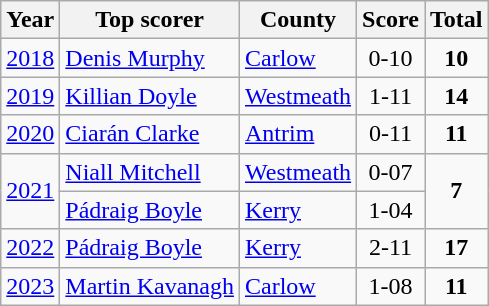<table class="wikitable" style="text-align:center;">
<tr>
<th>Year</th>
<th>Top scorer</th>
<th>County</th>
<th>Score</th>
<th>Total</th>
</tr>
<tr>
<td><a href='#'>2018</a></td>
<td style="text-align:left;"> <a href='#'>Denis Murphy</a></td>
<td style="text-align:left;"><a href='#'>Carlow</a></td>
<td>0-10</td>
<td><strong>10</strong></td>
</tr>
<tr>
<td><a href='#'>2019</a></td>
<td style="text-align:left;"> <a href='#'>Killian Doyle</a></td>
<td style="text-align:left;"><a href='#'>Westmeath</a></td>
<td>1-11</td>
<td><strong>14</strong></td>
</tr>
<tr>
<td><a href='#'>2020</a></td>
<td style="text-align:left;"> <a href='#'>Ciarán Clarke</a></td>
<td style="text-align:left;"><a href='#'>Antrim</a></td>
<td>0-11</td>
<td><strong>11</strong></td>
</tr>
<tr>
<td rowspan="2"><a href='#'>2021</a></td>
<td style="text-align:left;"> <a href='#'>Niall Mitchell</a></td>
<td style="text-align:left;"><a href='#'>Westmeath</a></td>
<td>0-07</td>
<td rowspan="2"><strong>7</strong></td>
</tr>
<tr>
<td style="text-align:left;"> <a href='#'>Pádraig Boyle</a></td>
<td style="text-align:left;"><a href='#'>Kerry</a></td>
<td>1-04</td>
</tr>
<tr>
<td><a href='#'>2022</a></td>
<td style="text-align:left;"> <a href='#'>Pádraig Boyle</a></td>
<td style="text-align:left;"><a href='#'>Kerry</a></td>
<td>2-11</td>
<td><strong>17</strong></td>
</tr>
<tr>
<td><a href='#'>2023</a></td>
<td style="text-align:left;"> <a href='#'>Martin Kavanagh</a></td>
<td style="text-align:left;"><a href='#'>Carlow</a></td>
<td>1-08</td>
<td><strong>11</strong></td>
</tr>
</table>
